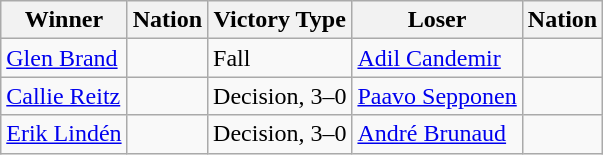<table class="wikitable sortable" style="text-align:left;">
<tr>
<th>Winner</th>
<th>Nation</th>
<th>Victory Type</th>
<th>Loser</th>
<th>Nation</th>
</tr>
<tr>
<td><a href='#'>Glen Brand</a></td>
<td></td>
<td>Fall</td>
<td><a href='#'>Adil Candemir</a></td>
<td></td>
</tr>
<tr>
<td><a href='#'>Callie Reitz</a></td>
<td></td>
<td>Decision, 3–0</td>
<td><a href='#'>Paavo Sepponen</a></td>
<td></td>
</tr>
<tr>
<td><a href='#'>Erik Lindén</a></td>
<td></td>
<td>Decision, 3–0</td>
<td><a href='#'>André Brunaud</a></td>
<td></td>
</tr>
</table>
